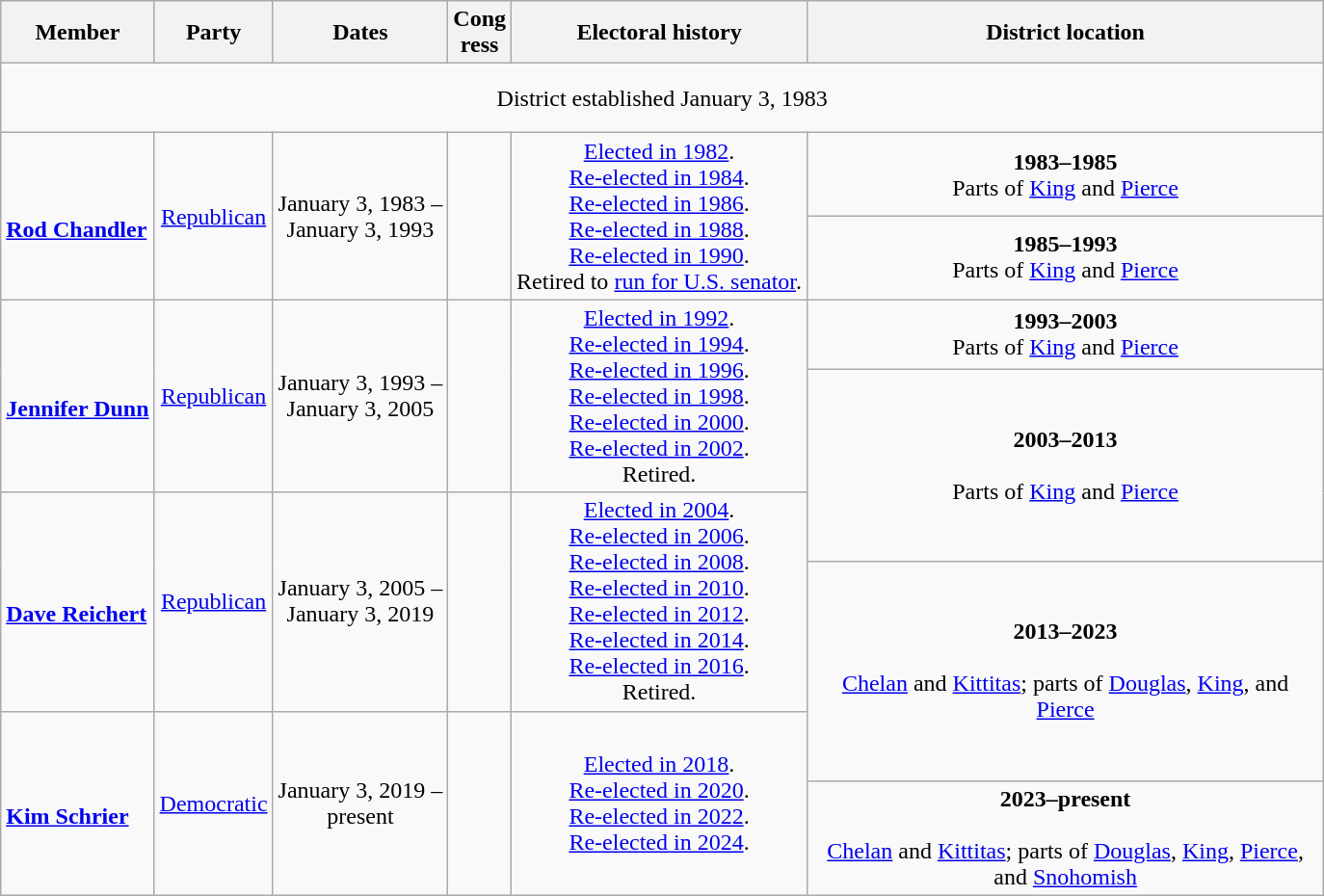<table class=wikitable style="text-align:center">
<tr>
<th>Member<br></th>
<th>Party</th>
<th>Dates</th>
<th>Cong<br>ress</th>
<th>Electoral history</th>
<th width=350>District location</th>
</tr>
<tr style="height:3em">
<td colspan=6>District established January 3, 1983</td>
</tr>
<tr style="height:3em">
<td rowspan=2 align=left><br><strong><a href='#'>Rod Chandler</a></strong><br></td>
<td rowspan=2 ><a href='#'>Republican</a></td>
<td rowspan=2 nowrap>January 3, 1983 –<br>January 3, 1993</td>
<td rowspan=2></td>
<td rowspan=2><a href='#'>Elected in 1982</a>.<br><a href='#'>Re-elected in 1984</a>.<br><a href='#'>Re-elected in 1986</a>.<br><a href='#'>Re-elected in 1988</a>.<br><a href='#'>Re-elected in 1990</a>.<br>Retired to <a href='#'>run for U.S. senator</a>.</td>
<td><strong>1983–1985</strong><br>Parts of <a href='#'>King</a> and <a href='#'>Pierce</a></td>
</tr>
<tr style="height:3em">
<td><strong>1985–1993</strong><br>Parts of <a href='#'>King</a> and <a href='#'>Pierce</a></td>
</tr>
<tr style="height:3em">
<td rowspan=2 align=left><br><strong><a href='#'>Jennifer Dunn</a></strong><br></td>
<td rowspan=2 ><a href='#'>Republican</a></td>
<td rowspan=2 nowrap>January 3, 1993 –<br>January 3, 2005</td>
<td rowspan=2></td>
<td rowspan=2><a href='#'>Elected in 1992</a>.<br><a href='#'>Re-elected in 1994</a>.<br><a href='#'>Re-elected in 1996</a>.<br><a href='#'>Re-elected in 1998</a>.<br><a href='#'>Re-elected in 2000</a>.<br><a href='#'>Re-elected in 2002</a>.<br>Retired.</td>
<td><strong>1993–2003</strong><br>Parts of <a href='#'>King</a> and <a href='#'>Pierce</a></td>
</tr>
<tr style="height:3em">
<td rowspan=2><strong>2003–2013</strong><br><br>Parts of <a href='#'>King</a> and <a href='#'>Pierce</a></td>
</tr>
<tr style="height:3em">
<td rowspan=2 align=left><br><strong><a href='#'>Dave Reichert</a></strong><br></td>
<td rowspan=2 ><a href='#'>Republican</a></td>
<td rowspan=2 nowrap>January 3, 2005 –<br>January 3, 2019</td>
<td rowspan=2></td>
<td rowspan=2><a href='#'>Elected in 2004</a>.<br><a href='#'>Re-elected in 2006</a>.<br><a href='#'>Re-elected in 2008</a>.<br><a href='#'>Re-elected in 2010</a>.<br><a href='#'>Re-elected in 2012</a>.<br><a href='#'>Re-elected in 2014</a>.<br><a href='#'>Re-elected in 2016</a>.<br>Retired.</td>
</tr>
<tr style="height:3em">
<td rowspan=2><strong>2013–2023</strong><br><br><a href='#'>Chelan</a> and <a href='#'>Kittitas</a>; parts of <a href='#'>Douglas</a>, <a href='#'>King</a>, and <a href='#'>Pierce</a></td>
</tr>
<tr style="height:3em">
<td rowspan=2 align=left><br><strong><a href='#'>Kim Schrier</a></strong><br></td>
<td rowspan=2 ><a href='#'>Democratic</a></td>
<td rowspan=2 nowrap>January 3, 2019 –<br>present</td>
<td rowspan=2></td>
<td rowspan=2><a href='#'>Elected in 2018</a>.<br><a href='#'>Re-elected in 2020</a>.<br><a href='#'>Re-elected in 2022</a>.<br><a href='#'>Re-elected in 2024</a>.</td>
</tr>
<tr style="height:3em">
<td><strong>2023–present</strong><br><br><a href='#'>Chelan</a> and <a href='#'>Kittitas</a>; parts of <a href='#'>Douglas</a>, <a href='#'>King</a>, <a href='#'>Pierce</a>, and <a href='#'>Snohomish</a></td>
</tr>
</table>
